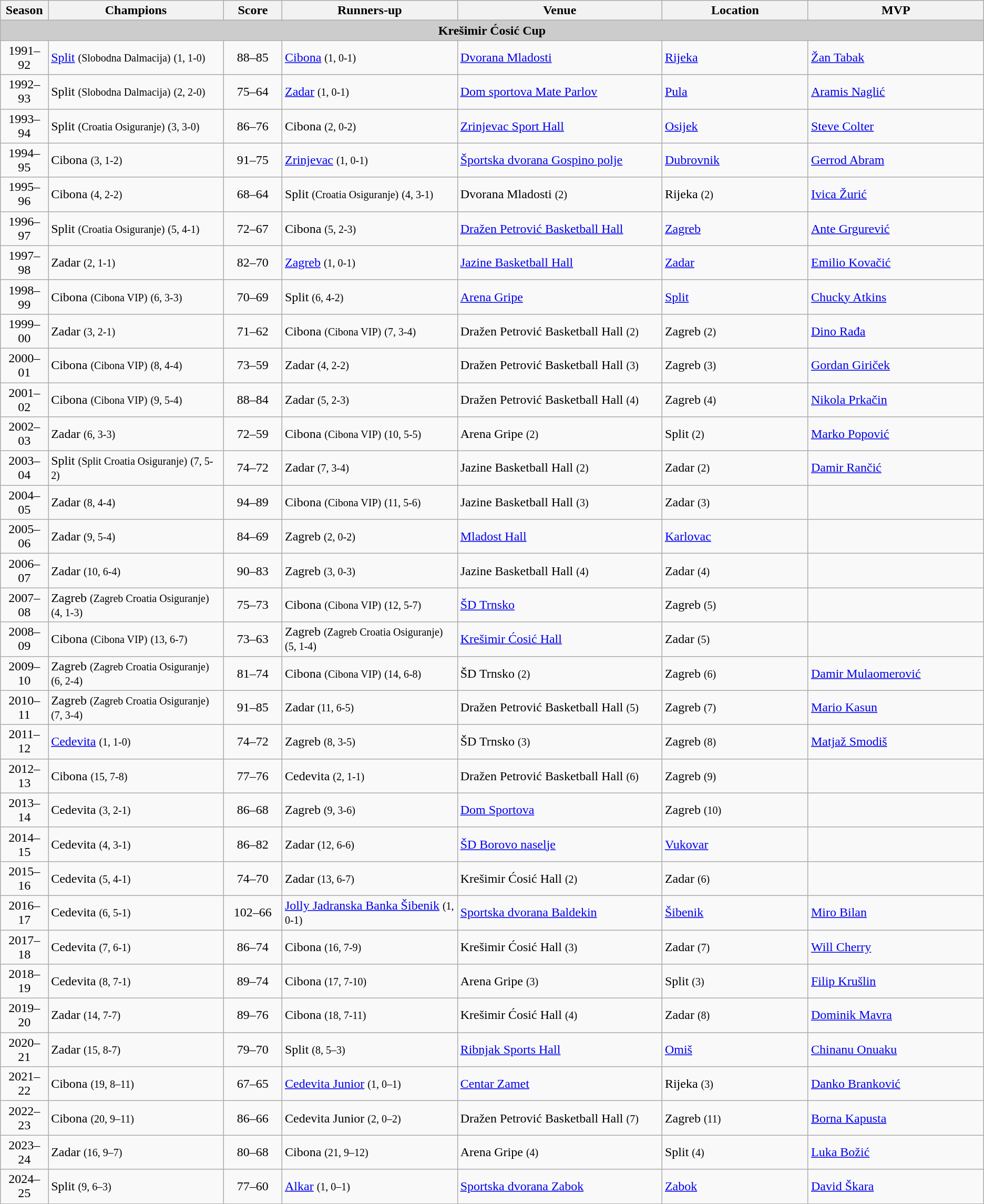<table class="sortable wikitable">
<tr>
<th width=1%>Season</th>
<th width=12%>Champions</th>
<th width=4%>Score</th>
<th width=12%>Runners-up</th>
<th width=14%>Venue</th>
<th width=10%>Location</th>
<th width=12%>MVP</th>
</tr>
<tr>
<th scop=col colspan="7" style="background:#CCCCCC"> Krešimir Ćosić Cup</th>
</tr>
<tr>
<td align=center>1991–92</td>
<td><a href='#'>Split</a> <small>(Slobodna Dalmacija)</small> <small>(1, 1-0)</small></td>
<td align=center>88–85</td>
<td><a href='#'>Cibona</a> <small>(1, 0-1)</small></td>
<td><a href='#'>Dvorana Mladosti</a></td>
<td><a href='#'>Rijeka</a></td>
<td> <a href='#'>Žan Tabak</a></td>
</tr>
<tr>
<td align=center>1992–93</td>
<td>Split <small>(Slobodna Dalmacija)</small> <small>(2, 2-0)</small></td>
<td align=center>75–64</td>
<td><a href='#'>Zadar</a> <small>(1, 0-1)</small></td>
<td><a href='#'>Dom sportova Mate Parlov</a></td>
<td><a href='#'>Pula</a></td>
<td> <a href='#'>Aramis Naglić</a></td>
</tr>
<tr>
<td align=center>1993–94</td>
<td>Split <small>(Croatia Osiguranje)</small> <small>(3, 3-0)</small></td>
<td align=center>86–76</td>
<td>Cibona <small>(2, 0-2)</small></td>
<td><a href='#'>Zrinjevac Sport Hall</a></td>
<td><a href='#'>Osijek</a></td>
<td> <a href='#'>Steve Colter</a></td>
</tr>
<tr>
<td align=center>1994–95</td>
<td>Cibona <small>(3, 1-2)</small></td>
<td align=center>91–75</td>
<td><a href='#'>Zrinjevac</a> <small>(1, 0-1)</small></td>
<td><a href='#'>Športska dvorana Gospino polje</a></td>
<td><a href='#'>Dubrovnik</a></td>
<td> <a href='#'>Gerrod Abram</a></td>
</tr>
<tr>
<td align=center>1995–96</td>
<td>Cibona <small>(4, 2-2)</small></td>
<td align=center>68–64</td>
<td>Split <small>(Croatia Osiguranje)</small> <small>(4, 3-1)</small></td>
<td>Dvorana Mladosti <small>(2)</small></td>
<td>Rijeka <small>(2)</small></td>
<td> <a href='#'>Ivica Žurić</a></td>
</tr>
<tr>
<td align=center>1996–97</td>
<td>Split <small>(Croatia Osiguranje)</small> <small>(5, 4-1)</small></td>
<td align=center>72–67</td>
<td>Cibona <small>(5, 2-3)</small></td>
<td><a href='#'>Dražen Petrović Basketball Hall</a></td>
<td><a href='#'>Zagreb</a></td>
<td> <a href='#'>Ante Grgurević</a></td>
</tr>
<tr>
<td align=center>1997–98</td>
<td>Zadar <small>(2, 1-1)</small></td>
<td align=center>82–70</td>
<td><a href='#'>Zagreb</a> <small>(1, 0-1)</small></td>
<td><a href='#'>Jazine Basketball Hall</a></td>
<td><a href='#'>Zadar</a></td>
<td> <a href='#'>Emilio Kovačić</a></td>
</tr>
<tr>
<td align=center>1998–99</td>
<td>Cibona <small>(Cibona VIP)</small> <small>(6, 3-3)</small></td>
<td align=center>70–69</td>
<td>Split <small>(6, 4-2)</small></td>
<td><a href='#'>Arena Gripe</a></td>
<td><a href='#'>Split</a></td>
<td> <a href='#'>Chucky Atkins</a></td>
</tr>
<tr>
<td align=center>1999–00</td>
<td>Zadar <small>(3, 2-1)</small></td>
<td align=center>71–62</td>
<td>Cibona <small>(Cibona VIP)</small> <small>(7, 3-4)</small></td>
<td>Dražen Petrović Basketball Hall <small>(2)</small></td>
<td>Zagreb <small>(2)</small></td>
<td> <a href='#'>Dino Rađa</a></td>
</tr>
<tr>
<td align=center>2000–01</td>
<td>Cibona <small>(Cibona VIP)</small> <small>(8, 4-4)</small></td>
<td align=center>73–59</td>
<td>Zadar <small>(4, 2-2)</small></td>
<td>Dražen Petrović Basketball Hall <small>(3)</small></td>
<td>Zagreb <small>(3)</small></td>
<td> <a href='#'>Gordan Giriček</a></td>
</tr>
<tr>
<td align=center>2001–02</td>
<td>Cibona <small>(Cibona VIP)</small> <small>(9, 5-4)</small></td>
<td align=center>88–84</td>
<td>Zadar <small>(5, 2-3)</small></td>
<td>Dražen Petrović Basketball Hall <small>(4)</small></td>
<td>Zagreb <small>(4)</small></td>
<td> <a href='#'>Nikola Prkačin</a></td>
</tr>
<tr>
<td align=center>2002–03</td>
<td>Zadar <small>(6, 3-3)</small></td>
<td align=center>72–59</td>
<td>Cibona <small>(Cibona VIP)</small> <small>(10, 5-5)</small></td>
<td>Arena Gripe <small>(2)</small></td>
<td>Split <small>(2)</small></td>
<td> <a href='#'>Marko Popović</a></td>
</tr>
<tr>
<td align=center>2003–04</td>
<td>Split <small>(Split Croatia Osiguranje)</small> <small>(7, 5-2)</small></td>
<td align=center>74–72</td>
<td>Zadar <small>(7, 3-4)</small></td>
<td>Jazine Basketball Hall <small>(2)</small></td>
<td>Zadar <small>(2)</small></td>
<td> <a href='#'>Damir Rančić</a></td>
</tr>
<tr>
<td align=center>2004–05</td>
<td>Zadar <small>(8, 4-4)</small></td>
<td align=center>94–89</td>
<td>Cibona <small>(Cibona VIP)</small> <small>(11, 5-6)</small></td>
<td>Jazine Basketball Hall <small>(3)</small></td>
<td>Zadar <small>(3)</small></td>
<td></td>
</tr>
<tr>
<td align=center>2005–06</td>
<td>Zadar <small>(9, 5-4)</small></td>
<td align=center>84–69</td>
<td>Zagreb <small>(2, 0-2)</small></td>
<td><a href='#'>Mladost Hall</a></td>
<td><a href='#'>Karlovac</a></td>
<td></td>
</tr>
<tr>
<td align=center>2006–07</td>
<td>Zadar <small>(10, 6-4)</small></td>
<td align=center>90–83</td>
<td>Zagreb <small>(3, 0-3)</small></td>
<td>Jazine Basketball Hall <small>(4)</small></td>
<td>Zadar <small>(4)</small></td>
<td></td>
</tr>
<tr>
<td align=center>2007–08</td>
<td>Zagreb <small>(Zagreb Croatia Osiguranje)</small> <small>(4, 1-3)</small></td>
<td align=center>75–73</td>
<td>Cibona <small>(Cibona VIP)</small> <small>(12, 5-7)</small></td>
<td><a href='#'>ŠD Trnsko</a></td>
<td>Zagreb <small>(5)</small></td>
<td></td>
</tr>
<tr>
<td align=center>2008–09</td>
<td>Cibona <small>(Cibona VIP)</small> <small>(13, 6-7)</small></td>
<td align=center>73–63</td>
<td>Zagreb <small>(Zagreb Croatia Osiguranje)</small> <small>(5, 1-4)</small></td>
<td><a href='#'>Krešimir Ćosić Hall</a></td>
<td>Zadar <small>(5)</small></td>
<td></td>
</tr>
<tr>
<td align=center>2009–10</td>
<td>Zagreb <small>(Zagreb Croatia Osiguranje)</small> <small>(6, 2-4)</small></td>
<td align=center>81–74</td>
<td>Cibona <small>(Cibona VIP)</small> <small>(14, 6-8)</small></td>
<td>ŠD Trnsko <small>(2)</small></td>
<td>Zagreb <small>(6)</small></td>
<td> <a href='#'>Damir Mulaomerović</a></td>
</tr>
<tr>
<td align=center>2010–11</td>
<td>Zagreb <small>(Zagreb Croatia Osiguranje)</small> <small>(7, 3-4)</small></td>
<td align=center>91–85</td>
<td>Zadar <small>(11, 6-5)</small></td>
<td>Dražen Petrović Basketball Hall <small>(5)</small></td>
<td>Zagreb <small>(7)</small></td>
<td> <a href='#'>Mario Kasun</a></td>
</tr>
<tr>
<td align=center>2011–12</td>
<td><a href='#'>Cedevita</a> <small>(1, 1-0)</small></td>
<td align=center>74–72</td>
<td>Zagreb <small>(8, 3-5)</small></td>
<td>ŠD Trnsko <small>(3)</small></td>
<td>Zagreb <small>(8)</small></td>
<td> <a href='#'>Matjaž Smodiš</a></td>
</tr>
<tr>
<td align=center>2012–13</td>
<td>Cibona <small>(15, 7-8)</small></td>
<td align=center>77–76</td>
<td>Cedevita <small>(2, 1-1)</small></td>
<td>Dražen Petrović Basketball Hall <small>(6)</small></td>
<td>Zagreb <small>(9)</small></td>
<td></td>
</tr>
<tr>
<td align=center>2013–14</td>
<td>Cedevita <small>(3, 2-1)</small></td>
<td align=center>86–68</td>
<td>Zagreb <small>(9, 3-6)</small></td>
<td><a href='#'>Dom Sportova</a></td>
<td>Zagreb <small>(10)</small></td>
<td></td>
</tr>
<tr>
<td align=center>2014–15</td>
<td>Cedevita <small>(4, 3-1)</small></td>
<td align=center>86–82</td>
<td>Zadar <small>(12, 6-6)</small></td>
<td><a href='#'>ŠD Borovo naselje</a></td>
<td><a href='#'>Vukovar</a></td>
<td></td>
</tr>
<tr>
<td align=center>2015–16</td>
<td>Cedevita <small>(5, 4-1)</small></td>
<td align=center>74–70</td>
<td>Zadar <small>(13, 6-7)</small></td>
<td>Krešimir Ćosić Hall <small>(2)</small></td>
<td>Zadar <small>(6)</small></td>
<td></td>
</tr>
<tr>
<td align=center>2016–17</td>
<td>Cedevita <small>(6, 5-1)</small></td>
<td align=center>102–66</td>
<td><a href='#'>Jolly Jadranska Banka Šibenik</a> <small>(1, 0-1)</small></td>
<td><a href='#'>Sportska dvorana Baldekin</a></td>
<td><a href='#'>Šibenik</a></td>
<td> <a href='#'>Miro Bilan</a></td>
</tr>
<tr>
<td align=center>2017–18</td>
<td>Cedevita <small>(7, 6-1)</small></td>
<td align=center>86–74</td>
<td>Cibona  <small>(16, 7-9)</small></td>
<td>Krešimir Ćosić Hall <small>(3)</small></td>
<td>Zadar <small>(7)</small></td>
<td> <a href='#'>Will Cherry</a></td>
</tr>
<tr>
<td align=center>2018–19</td>
<td>Cedevita <small>(8, 7-1)</small></td>
<td align=center>89–74</td>
<td>Cibona <small>(17, 7-10)</small></td>
<td>Arena Gripe <small>(3)</small></td>
<td>Split <small>(3)</small></td>
<td> <a href='#'>Filip Krušlin</a></td>
</tr>
<tr>
<td align=center>2019–20</td>
<td>Zadar <small>(14, 7-7)</small></td>
<td align=center>89–76</td>
<td>Cibona <small>(18, 7-11)</small></td>
<td>Krešimir Ćosić Hall <small>(4)</small></td>
<td>Zadar <small>(8)</small></td>
<td> <a href='#'>Dominik Mavra</a></td>
</tr>
<tr>
<td align=center>2020–21</td>
<td>Zadar <small>(15, 8-7)</small></td>
<td align=center>79–70</td>
<td>Split <small>(8, 5–3)</small></td>
<td><a href='#'>Ribnjak Sports Hall</a></td>
<td><a href='#'>Omiš</a></td>
<td> <a href='#'>Chinanu Onuaku</a></td>
</tr>
<tr>
<td align=center>2021–22</td>
<td>Cibona <small>(19, 8–11)</small></td>
<td align=center>67–65</td>
<td><a href='#'>Cedevita Junior</a> <small>(1, 0–1)</small></td>
<td><a href='#'>Centar Zamet</a></td>
<td>Rijeka <small>(3)</small></td>
<td> <a href='#'>Danko Branković</a></td>
</tr>
<tr>
<td align=center>2022–23</td>
<td>Cibona <small>(20, 9–11)</small></td>
<td align=center>86–66</td>
<td>Cedevita Junior <small>(2, 0–2)</small></td>
<td>Dražen Petrović Basketball Hall <small>(7)</small></td>
<td>Zagreb <small>(11)</small></td>
<td> <a href='#'>Borna Kapusta</a></td>
</tr>
<tr>
<td align=center>2023–24</td>
<td>Zadar <small>(16, 9–7)</small></td>
<td align=center>80–68</td>
<td>Cibona <small>(21, 9–12)</small></td>
<td>Arena Gripe <small>(4)</small></td>
<td>Split <small>(4)</small></td>
<td> <a href='#'>Luka Božić</a></td>
</tr>
<tr>
<td align=center>2024–25</td>
<td>Split <small>(9, 6–3)</small></td>
<td align=center>77–60</td>
<td><a href='#'>Alkar</a> <small>(1, 0–1)</small></td>
<td><a href='#'>Sportska dvorana Zabok</a></td>
<td><a href='#'>Zabok</a></td>
<td> <a href='#'>David Škara</a></td>
</tr>
<tr>
</tr>
</table>
